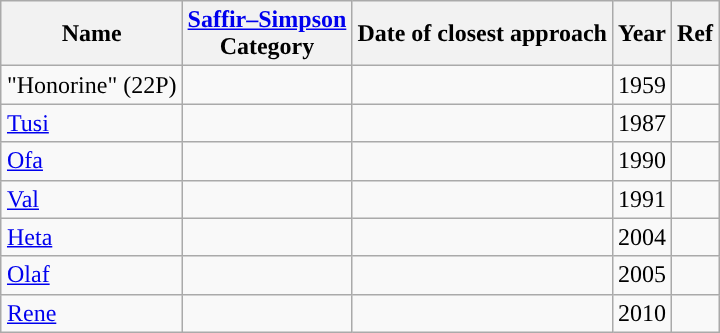<table class = "wikitable" style="margin:1em auto;">
<tr>
<th>Name</th>
<th><a href='#'>Saffir–Simpson</a><br>Category</th>
<th>Date of closest approach</th>
<th>Year</th>
<th>Ref</th>
</tr>
<tr>
<td>"Honorine" (22P)</td>
<td></td>
<td></td>
<td>1959</td>
<td></td>
</tr>
<tr>
<td><a href='#'>Tusi</a></td>
<td></td>
<td></td>
<td>1987</td>
<td></td>
</tr>
<tr>
<td><a href='#'>Ofa</a></td>
<td></td>
<td></td>
<td>1990</td>
<td></td>
</tr>
<tr>
<td><a href='#'>Val</a></td>
<td></td>
<td></td>
<td>1991</td>
<td></td>
</tr>
<tr>
<td><a href='#'>Heta</a></td>
<td></td>
<td></td>
<td>2004</td>
<td></td>
</tr>
<tr>
<td><a href='#'>Olaf</a></td>
<td></td>
<td></td>
<td>2005</td>
<td></td>
</tr>
<tr>
<td><a href='#'>Rene</a></td>
<td></td>
<td></td>
<td>2010</td>
<td></td>
</tr>
</table>
